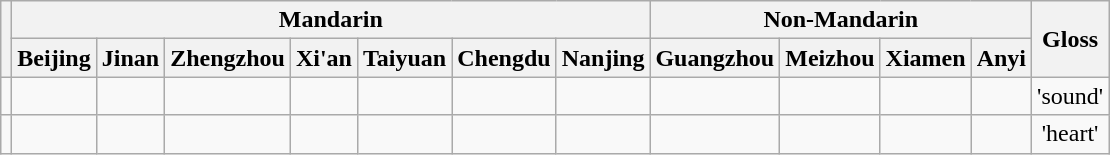<table class="wikitable" style="text-align: center">
<tr>
<th rowspan=2></th>
<th colspan=7>Mandarin</th>
<th colspan=4>Non-Mandarin</th>
<th rowspan=2>Gloss</th>
</tr>
<tr>
<th>Beijing</th>
<th>Jinan</th>
<th>Zhengzhou</th>
<th>Xi'an</th>
<th>Taiyuan</th>
<th>Chengdu</th>
<th>Nanjing</th>
<th>Guangzhou</th>
<th>Meizhou</th>
<th>Xiamen</th>
<th>Anyi</th>
</tr>
<tr>
<td></td>
<td></td>
<td></td>
<td></td>
<td></td>
<td></td>
<td></td>
<td></td>
<td></td>
<td></td>
<td></td>
<td></td>
<td>'sound'</td>
</tr>
<tr>
<td></td>
<td></td>
<td></td>
<td></td>
<td></td>
<td></td>
<td></td>
<td></td>
<td></td>
<td></td>
<td></td>
<td></td>
<td>'heart'</td>
</tr>
</table>
